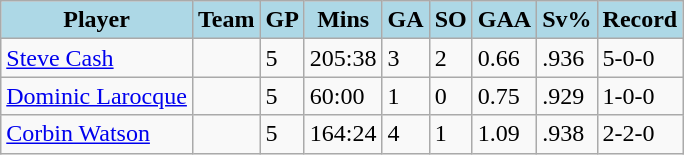<table class="wikitable">
<tr>
<th style="background:lightblue;">Player</th>
<th style="background:lightblue;">Team</th>
<th style="background:lightblue;">GP</th>
<th style="background:lightblue;">Mins</th>
<th style="background:lightblue;">GA</th>
<th style="background:lightblue;">SO</th>
<th style="background:lightblue;">GAA</th>
<th style="background:lightblue;">Sv%</th>
<th style="background:lightblue;">Record</th>
</tr>
<tr>
<td><a href='#'>Steve Cash</a></td>
<td></td>
<td>5</td>
<td>205:38</td>
<td>3</td>
<td>2</td>
<td>0.66</td>
<td>.936</td>
<td>5-0-0</td>
</tr>
<tr>
<td><a href='#'>Dominic Larocque</a></td>
<td></td>
<td>5</td>
<td>60:00</td>
<td>1</td>
<td>0</td>
<td>0.75</td>
<td>.929</td>
<td>1-0-0</td>
</tr>
<tr>
<td><a href='#'>Corbin Watson</a></td>
<td></td>
<td>5</td>
<td>164:24</td>
<td>4</td>
<td>1</td>
<td>1.09</td>
<td>.938</td>
<td>2-2-0</td>
</tr>
</table>
